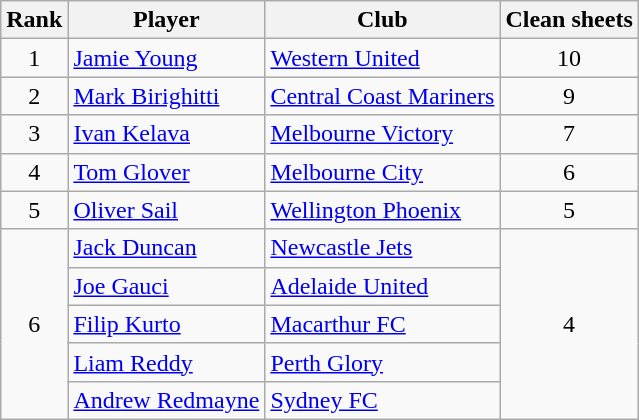<table class="wikitable sortable" style="text-align:center;">
<tr>
<th>Rank</th>
<th>Player</th>
<th>Club</th>
<th>Clean sheets</th>
</tr>
<tr>
<td rowspan=1>1</td>
<td align=left> <a href='#'>Jamie Young</a></td>
<td align=left><a href='#'>Western United</a></td>
<td rowspan=1>10</td>
</tr>
<tr>
<td rowspan=1>2</td>
<td align=left> <a href='#'>Mark Birighitti</a></td>
<td align=left><a href='#'>Central Coast Mariners</a></td>
<td rowspan=1>9</td>
</tr>
<tr>
<td rowspan=1>3</td>
<td align=left> <a href='#'>Ivan Kelava</a></td>
<td align=left><a href='#'>Melbourne Victory</a></td>
<td rowspan=1>7</td>
</tr>
<tr>
<td rowspan=1>4</td>
<td align=left> <a href='#'>Tom Glover</a></td>
<td align=left><a href='#'>Melbourne City</a></td>
<td rowspan=1>6</td>
</tr>
<tr>
<td rowspan=1>5</td>
<td align=left> <a href='#'>Oliver Sail</a></td>
<td align=left><a href='#'>Wellington Phoenix</a></td>
<td rowspan=1>5</td>
</tr>
<tr>
<td rowspan=5>6</td>
<td align=left> <a href='#'>Jack Duncan</a></td>
<td align=left><a href='#'>Newcastle Jets</a></td>
<td rowspan=5>4</td>
</tr>
<tr>
<td align=left> <a href='#'>Joe Gauci</a></td>
<td align=left><a href='#'>Adelaide United</a></td>
</tr>
<tr>
<td align=left> <a href='#'>Filip Kurto</a></td>
<td align=left><a href='#'>Macarthur FC</a></td>
</tr>
<tr>
<td align=left> <a href='#'>Liam Reddy</a></td>
<td align=left><a href='#'>Perth Glory</a></td>
</tr>
<tr>
<td align=left> <a href='#'>Andrew Redmayne</a></td>
<td align=left><a href='#'>Sydney FC</a><br></td>
</tr>
</table>
